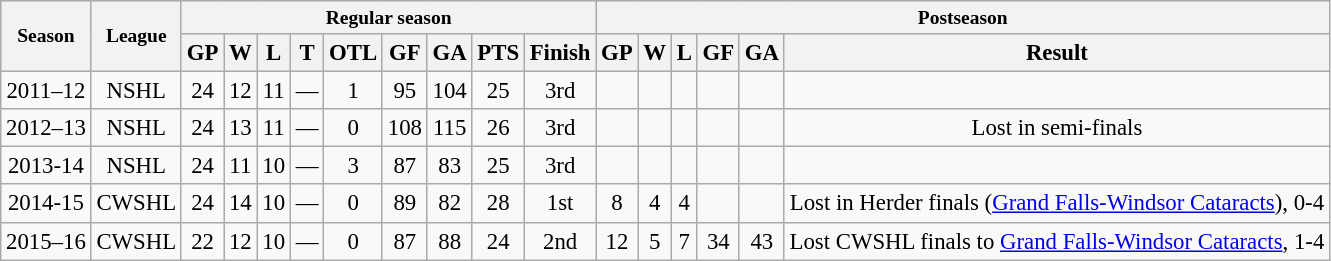<table class="wikitable plainrowheaders"  style="text-align: center; font-size: 95%">
<tr align="center" style="font-size: small; font-weight:bold; background-color:#dddddd; padding:5px;">
<th rowspan="2" scope="col">Season</th>
<th rowspan="2" scope="col">League</th>
<th colspan="9">Regular season</th>
<th colspan="9">Postseason</th>
</tr>
<tr>
<th scope="col">GP</th>
<th scope="col">W</th>
<th scope="col">L</th>
<th scope="col">T</th>
<th scope="col">OTL</th>
<th scope="col">GF</th>
<th scope="col">GA</th>
<th scope="col">PTS</th>
<th scope="col">Finish</th>
<th scope="col">GP</th>
<th scope="col">W</th>
<th scope="col">L</th>
<th scope="col">GF</th>
<th scope="col">GA</th>
<th scope="col">Result</th>
</tr>
<tr>
<td scope="row">2011–12</td>
<td>NSHL</td>
<td>24</td>
<td>12</td>
<td>11</td>
<td>—</td>
<td>1</td>
<td>95</td>
<td>104</td>
<td>25</td>
<td>3rd</td>
<td></td>
<td></td>
<td></td>
<td></td>
<td></td>
<td></td>
</tr>
<tr>
<td scope="row">2012–13</td>
<td>NSHL</td>
<td>24</td>
<td>13</td>
<td>11</td>
<td>—</td>
<td>0</td>
<td>108</td>
<td>115</td>
<td>26</td>
<td>3rd</td>
<td></td>
<td></td>
<td></td>
<td></td>
<td></td>
<td>Lost in semi-finals</td>
</tr>
<tr>
<td scope="row">2013-14</td>
<td>NSHL</td>
<td>24</td>
<td>11</td>
<td>10</td>
<td>—</td>
<td>3</td>
<td>87</td>
<td>83</td>
<td>25</td>
<td>3rd</td>
<td></td>
<td></td>
<td></td>
<td></td>
<td></td>
<td></td>
</tr>
<tr>
<td scope="row">2014-15</td>
<td>CWSHL</td>
<td>24</td>
<td>14</td>
<td>10</td>
<td>—</td>
<td>0</td>
<td>89</td>
<td>82</td>
<td>28</td>
<td>1st</td>
<td>8</td>
<td>4</td>
<td>4</td>
<td></td>
<td></td>
<td>Lost in Herder finals (<a href='#'>Grand Falls-Windsor Cataracts</a>), 0-4</td>
</tr>
<tr>
<td>2015–16</td>
<td>CWSHL</td>
<td>22</td>
<td>12</td>
<td>10</td>
<td>—</td>
<td>0</td>
<td>87</td>
<td>88</td>
<td>24</td>
<td>2nd</td>
<td>12</td>
<td>5</td>
<td>7</td>
<td>34</td>
<td>43</td>
<td>Lost CWSHL finals to <a href='#'>Grand Falls-Windsor Cataracts</a>, 1-4</td>
</tr>
</table>
